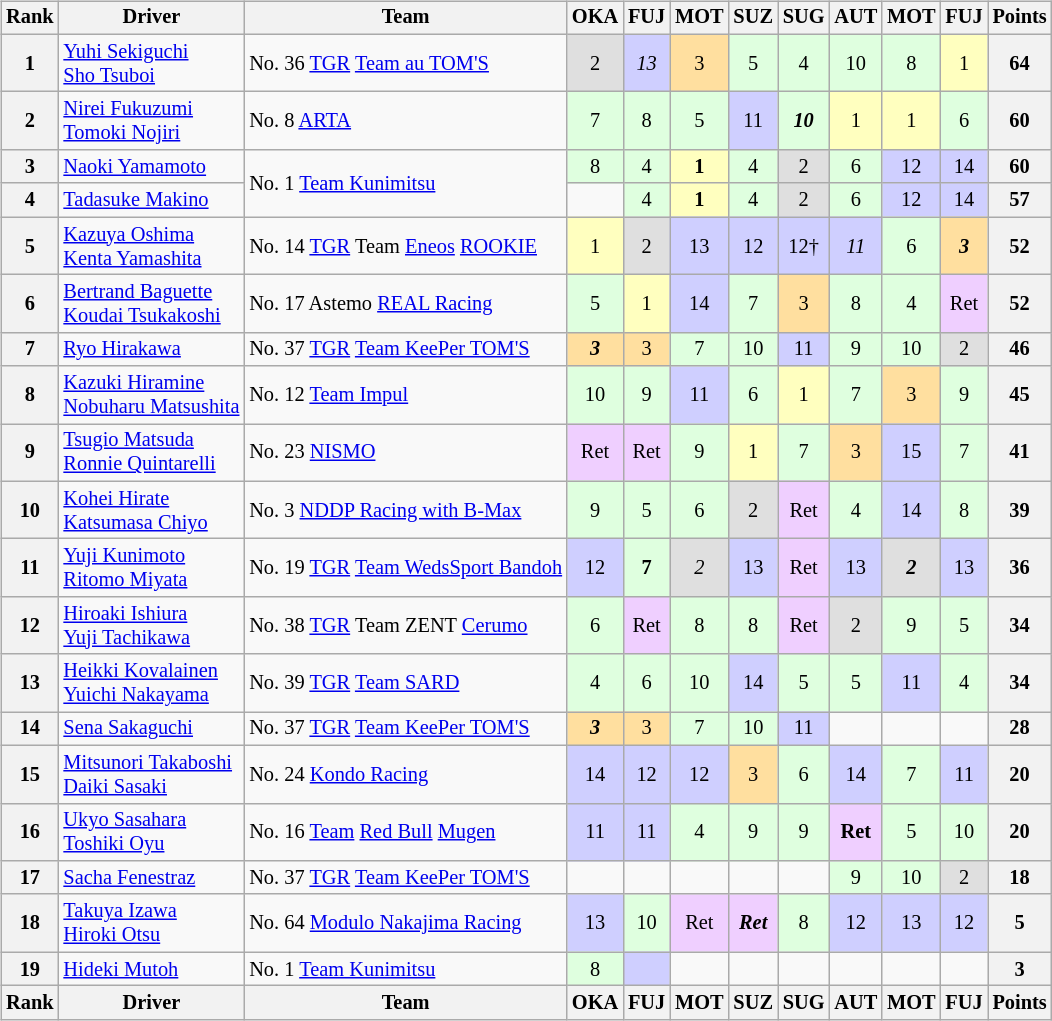<table>
<tr>
<td><br><table class="wikitable" style="font-size:85%; text-align:center">
<tr>
<th>Rank</th>
<th>Driver</th>
<th>Team</th>
<th>OKA<br></th>
<th>FUJ<br></th>
<th>MOT<br></th>
<th>SUZ<br></th>
<th>SUG<br></th>
<th>AUT<br></th>
<th>MOT<br></th>
<th>FUJ<br></th>
<th>Points</th>
</tr>
<tr>
<th>1</th>
<td align="left"> <a href='#'>Yuhi Sekiguchi</a><br> <a href='#'>Sho Tsuboi</a></td>
<td align="left"> No. 36 <a href='#'>TGR</a> <a href='#'>Team au TOM'S</a></td>
<td style="background:#dfdfdf;">2</td>
<td style="background:#cfcfff;"><em>13</em></td>
<td style="background:#ffdf9f;">3</td>
<td style="background:#dfffdf;">5</td>
<td style="background:#dfffdf;">4</td>
<td style="background:#dfffdf;">10</td>
<td style="background:#dfffdf;">8</td>
<td style="background:#ffffbf;">1</td>
<th>64</th>
</tr>
<tr>
<th>2</th>
<td align="left"> <a href='#'>Nirei Fukuzumi</a><br> <a href='#'>Tomoki Nojiri</a></td>
<td align="left"> No. 8 <a href='#'>ARTA</a></td>
<td style="background:#dfffdf;">7</td>
<td style="background:#dfffdf;">8</td>
<td style="background:#dfffdf;">5</td>
<td style="background:#cfcfff;">11</td>
<td style="background:#dfffdf;"><strong><em>10</em></strong></td>
<td style="background:#ffffbf;">1</td>
<td style="background:#ffffbf;">1</td>
<td style="background:#dfffdf;">6</td>
<th>60</th>
</tr>
<tr>
<th>3</th>
<td align="left"> <a href='#'>Naoki Yamamoto</a></td>
<td align="left" rowspan="2"> No. 1 <a href='#'>Team Kunimitsu</a></td>
<td style="background:#dfffdf;">8</td>
<td style="background:#dfffdf;">4</td>
<td style="background:#ffffbf;"><strong>1</strong></td>
<td style="background:#dfffdf;">4</td>
<td style="background:#dfdfdf;">2</td>
<td style="background:#dfffdf;">6</td>
<td style="background:#cfcfff;">12</td>
<td style="background:#cfcfff;">14</td>
<th>60</th>
</tr>
<tr>
<th>4</th>
<td align="left"> <a href='#'>Tadasuke Makino</a></td>
<td style="background:#;"></td>
<td style="background:#dfffdf;">4</td>
<td style="background:#ffffbf;"><strong>1</strong></td>
<td style="background:#dfffdf;">4</td>
<td style="background:#dfdfdf;">2</td>
<td style="background:#dfffdf;">6</td>
<td style="background:#cfcfff;">12</td>
<td style="background:#cfcfff;">14</td>
<th>57</th>
</tr>
<tr>
<th>5</th>
<td align="left"> <a href='#'>Kazuya Oshima</a><br> <a href='#'>Kenta Yamashita</a></td>
<td align="left"> No. 14 <a href='#'>TGR</a> Team <a href='#'>Eneos</a> <a href='#'>ROOKIE</a></td>
<td style="background:#ffffbf;">1</td>
<td style="background:#dfdfdf;">2</td>
<td style="background:#cfcfff;">13</td>
<td style="background:#cfcfff;">12</td>
<td style="background:#cfcfff;">12†</td>
<td style="background:#cfcfff;"><em>11</em></td>
<td style="background:#dfffdf;">6</td>
<td style="background:#ffdf9f;"><strong><em>3</em></strong></td>
<th>52</th>
</tr>
<tr>
<th>6</th>
<td align="left"> <a href='#'>Bertrand Baguette</a><br> <a href='#'>Koudai Tsukakoshi</a></td>
<td align="left"> No. 17 Astemo <a href='#'>REAL Racing</a></td>
<td style="background:#dfffdf;">5</td>
<td style="background:#ffffbf;">1</td>
<td style="background:#cfcfff;">14</td>
<td style="background:#dfffdf;">7</td>
<td style="background:#ffdf9f;">3</td>
<td style="background:#dfffdf;">8</td>
<td style="background:#dfffdf;">4</td>
<td style="background:#efcfff;">Ret</td>
<th>52</th>
</tr>
<tr>
<th>7</th>
<td align="left"> <a href='#'>Ryo Hirakawa</a></td>
<td align="left"> No. 37 <a href='#'>TGR</a> <a href='#'>Team KeePer TOM'S</a></td>
<td style="background:#ffdf9f;"><strong><em>3</em></strong></td>
<td style="background:#ffdf9f;">3</td>
<td style="background:#dfffdf;">7</td>
<td style="background:#dfffdf;">10</td>
<td style="background:#cfcfff;">11</td>
<td style="background:#dfffdf;">9</td>
<td style="background:#dfffdf;">10</td>
<td style="background:#dfdfdf;">2</td>
<th>46</th>
</tr>
<tr>
<th>8</th>
<td align="left"> <a href='#'>Kazuki Hiramine</a><br> <a href='#'>Nobuharu Matsushita</a></td>
<td align="left"> No. 12 <a href='#'>Team Impul</a></td>
<td style="background:#dfffdf;">10</td>
<td style="background:#dfffdf;">9</td>
<td style="background:#cfcfff;">11</td>
<td style="background:#dfffdf;">6</td>
<td style="background:#ffffbf;">1</td>
<td style="background:#dfffdf;">7</td>
<td style="background:#ffdf9f;">3</td>
<td style="background:#dfffdf;">9</td>
<th>45</th>
</tr>
<tr>
<th>9</th>
<td align="left"> <a href='#'>Tsugio Matsuda</a><br> <a href='#'>Ronnie Quintarelli</a></td>
<td align="left"> No. 23 <a href='#'>NISMO</a></td>
<td style="background:#efcfff;">Ret</td>
<td style="background:#efcfff;">Ret</td>
<td style="background:#dfffdf;">9</td>
<td style="background:#ffffbf;">1</td>
<td style="background:#dfffdf;">7</td>
<td style="background:#ffdf9f;">3</td>
<td style="background:#cfcfff;">15</td>
<td style="background:#dfffdf;">7</td>
<th>41</th>
</tr>
<tr>
<th>10</th>
<td align="left"> <a href='#'>Kohei Hirate</a><br> <a href='#'>Katsumasa Chiyo</a></td>
<td align="left"> No. 3 <a href='#'>NDDP Racing with B-Max</a></td>
<td style="background:#dfffdf;">9</td>
<td style="background:#dfffdf;">5</td>
<td style="background:#dfffdf;">6</td>
<td style="background:#dfdfdf;">2</td>
<td style="background:#efcfff;">Ret</td>
<td style="background:#dfffdf;">4</td>
<td style="background:#cfcfff;">14</td>
<td style="background:#dfffdf;">8</td>
<th>39</th>
</tr>
<tr>
<th>11</th>
<td align="left"> <a href='#'>Yuji Kunimoto</a><br> <a href='#'>Ritomo Miyata</a></td>
<td align="left"> No. 19 <a href='#'>TGR</a> <a href='#'>Team WedsSport Bandoh</a></td>
<td style="background:#cfcfff;">12</td>
<td style="background:#dfffdf;"><strong>7</strong></td>
<td style="background:#dfdfdf;"><em>2</em></td>
<td style="background:#cfcfff;">13</td>
<td style="background:#efcfff;">Ret</td>
<td style="background:#cfcfff;">13</td>
<td style="background:#dfdfdf;"><strong><em>2</em></strong></td>
<td style="background:#cfcfff;">13</td>
<th>36</th>
</tr>
<tr>
<th>12</th>
<td align="left"> <a href='#'>Hiroaki Ishiura</a><br> <a href='#'>Yuji Tachikawa</a></td>
<td align="left"> No. 38 <a href='#'>TGR</a> Team ZENT <a href='#'>Cerumo</a></td>
<td style="background:#dfffdf;">6</td>
<td style="background:#efcfff;">Ret</td>
<td style="background:#dfffdf;">8</td>
<td style="background:#dfffdf;">8</td>
<td style="background:#efcfff;">Ret</td>
<td style="background:#dfdfdf;">2</td>
<td style="background:#dfffdf;">9</td>
<td style="background:#dfffdf;">5</td>
<th>34</th>
</tr>
<tr>
<th>13</th>
<td align="left"> <a href='#'>Heikki Kovalainen</a><br> <a href='#'>Yuichi Nakayama</a></td>
<td align="left"> No. 39 <a href='#'>TGR</a> <a href='#'>Team SARD</a></td>
<td style="background:#dfffdf;">4</td>
<td style="background:#dfffdf;">6</td>
<td style="background:#dfffdf;">10</td>
<td style="background:#cfcfff;">14</td>
<td style="background:#dfffdf;">5</td>
<td style="background:#dfffdf;">5</td>
<td style="background:#cfcfff;">11</td>
<td style="background:#dfffdf;">4</td>
<th>34</th>
</tr>
<tr>
<th>14</th>
<td align="left"> <a href='#'>Sena Sakaguchi</a></td>
<td align="left"> No. 37 <a href='#'>TGR</a> <a href='#'>Team KeePer TOM'S</a></td>
<td style="background:#ffdf9f;"><strong><em>3</em></strong></td>
<td style="background:#ffdf9f;">3</td>
<td style="background:#dfffdf;">7</td>
<td style="background:#dfffdf;">10</td>
<td style="background:#cfcfff;">11</td>
<td style="background:#;"></td>
<td style="background:#;"></td>
<td style="background:#;"></td>
<th>28</th>
</tr>
<tr>
<th>15</th>
<td align="left"> <a href='#'>Mitsunori Takaboshi</a><br> <a href='#'>Daiki Sasaki</a></td>
<td align="left"> No. 24 <a href='#'>Kondo Racing</a></td>
<td style="background:#cfcfff;">14</td>
<td style="background:#cfcfff;">12</td>
<td style="background:#cfcfff;">12</td>
<td style="background:#ffdf9f;">3</td>
<td style="background:#dfffdf;">6</td>
<td style="background:#cfcfff;">14</td>
<td style="background:#dfffdf;">7</td>
<td style="background:#cfcfff;">11</td>
<th>20</th>
</tr>
<tr>
<th>16</th>
<td align="left"> <a href='#'>Ukyo Sasahara</a><br> <a href='#'>Toshiki Oyu</a></td>
<td align="left"> No. 16 <a href='#'>Team</a> <a href='#'>Red Bull</a> <a href='#'>Mugen</a></td>
<td style="background:#cfcfff;">11</td>
<td style="background:#cfcfff;">11</td>
<td style="background:#dfffdf;">4</td>
<td style="background:#dfffdf;">9</td>
<td style="background:#dfffdf;">9</td>
<td style="background:#efcfff;"><strong>Ret</strong></td>
<td style="background:#dfffdf;">5</td>
<td style="background:#dfffdf;">10</td>
<th>20</th>
</tr>
<tr>
<th>17</th>
<td align="left"> <a href='#'>Sacha Fenestraz</a></td>
<td align="left"> No. 37 <a href='#'>TGR</a> <a href='#'>Team KeePer TOM'S</a></td>
<td style="background:#;"></td>
<td style="background:#;"></td>
<td style="background:#;"></td>
<td style="background:#;"></td>
<td style="background:#;"></td>
<td style="background:#dfffdf;">9</td>
<td style="background:#dfffdf;">10</td>
<td style="background:#dfdfdf;">2</td>
<th>18</th>
</tr>
<tr>
<th>18</th>
<td align="left"> <a href='#'>Takuya Izawa</a><br> <a href='#'>Hiroki Otsu</a></td>
<td align="left"> No. 64 <a href='#'>Modulo Nakajima Racing</a></td>
<td style="background:#cfcfff;">13</td>
<td style="background:#dfffdf;">10</td>
<td style="background:#efcfff;">Ret</td>
<td style="background:#efcfff;"><strong><em>Ret</em></strong></td>
<td style="background:#dfffdf;">8</td>
<td style="background:#cfcfff;">12</td>
<td style="background:#cfcfff;">13</td>
<td style="background:#cfcfff;">12</td>
<th>5</th>
</tr>
<tr>
<th>19</th>
<td align="left"> <a href='#'>Hideki Mutoh</a></td>
<td align="left"> No. 1 <a href='#'>Team Kunimitsu</a></td>
<td style="background:#dfffdf;">8</td>
<td style="background:#cfcfff;"></td>
<td style="background:#;"></td>
<td style="background:#;"></td>
<td style="background:#;"></td>
<td style="background:#;"></td>
<td style="background:#;"></td>
<td style="background:#;"></td>
<th>3</th>
</tr>
<tr>
<th>Rank</th>
<th>Driver</th>
<th>Team</th>
<th>OKA<br></th>
<th>FUJ<br></th>
<th>MOT<br></th>
<th>SUZ<br></th>
<th>SUG<br></th>
<th>AUT<br></th>
<th>MOT<br></th>
<th>FUJ<br></th>
<th>Points</th>
</tr>
</table>
</td>
<td valign="top"><br></td>
</tr>
</table>
